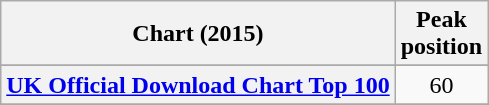<table class="wikitable sortable plainrowheaders">
<tr>
<th>Chart (2015)</th>
<th>Peak<br>position</th>
</tr>
<tr>
</tr>
<tr>
<th scope="row"><a href='#'>UK Official Download Chart Top 100</a></th>
<td style="text-align:center;">60</td>
</tr>
<tr>
</tr>
<tr>
</tr>
</table>
